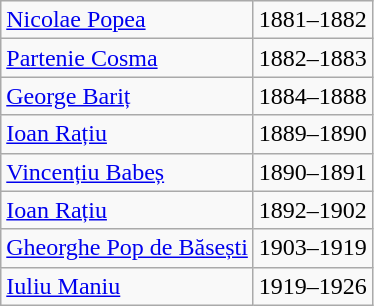<table class=wikitable>
<tr>
<td><a href='#'>Nicolae Popea</a></td>
<td>1881–1882</td>
</tr>
<tr>
<td><a href='#'>Partenie Cosma</a></td>
<td>1882–1883</td>
</tr>
<tr>
<td><a href='#'>George Bariț</a></td>
<td>1884–1888</td>
</tr>
<tr>
<td><a href='#'>Ioan Rațiu</a></td>
<td>1889–1890</td>
</tr>
<tr>
<td><a href='#'>Vincențiu Babeș</a></td>
<td>1890–1891</td>
</tr>
<tr>
<td><a href='#'>Ioan Rațiu</a></td>
<td>1892–1902</td>
</tr>
<tr>
<td><a href='#'>Gheorghe Pop de Băsești</a></td>
<td>1903–1919</td>
</tr>
<tr>
<td><a href='#'>Iuliu Maniu</a></td>
<td>1919–1926</td>
</tr>
</table>
